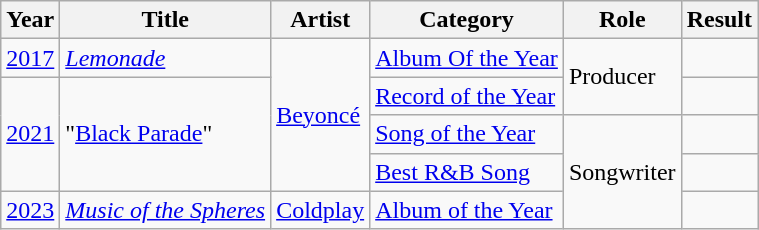<table class="wikitable sortable">
<tr>
<th>Year</th>
<th>Title</th>
<th>Artist</th>
<th>Category</th>
<th>Role</th>
<th>Result</th>
</tr>
<tr>
<td><a href='#'>2017</a></td>
<td><em><a href='#'>Lemonade</a></em></td>
<td rowspan="4"><a href='#'>Beyoncé</a></td>
<td><a href='#'>Album Of the Year</a></td>
<td rowspan="2">Producer</td>
<td></td>
</tr>
<tr>
<td rowspan="3"><a href='#'>2021</a></td>
<td rowspan="3">"<a href='#'>Black Parade</a>"</td>
<td><a href='#'>Record of the Year</a></td>
<td></td>
</tr>
<tr>
<td><a href='#'>Song of the Year</a></td>
<td rowspan="3">Songwriter</td>
<td></td>
</tr>
<tr>
<td><a href='#'>Best R&B Song</a></td>
<td></td>
</tr>
<tr>
<td><a href='#'>2023</a></td>
<td><em><a href='#'>Music of the Spheres</a></em></td>
<td><a href='#'>Coldplay</a></td>
<td><a href='#'>Album of the Year</a></td>
<td></td>
</tr>
</table>
